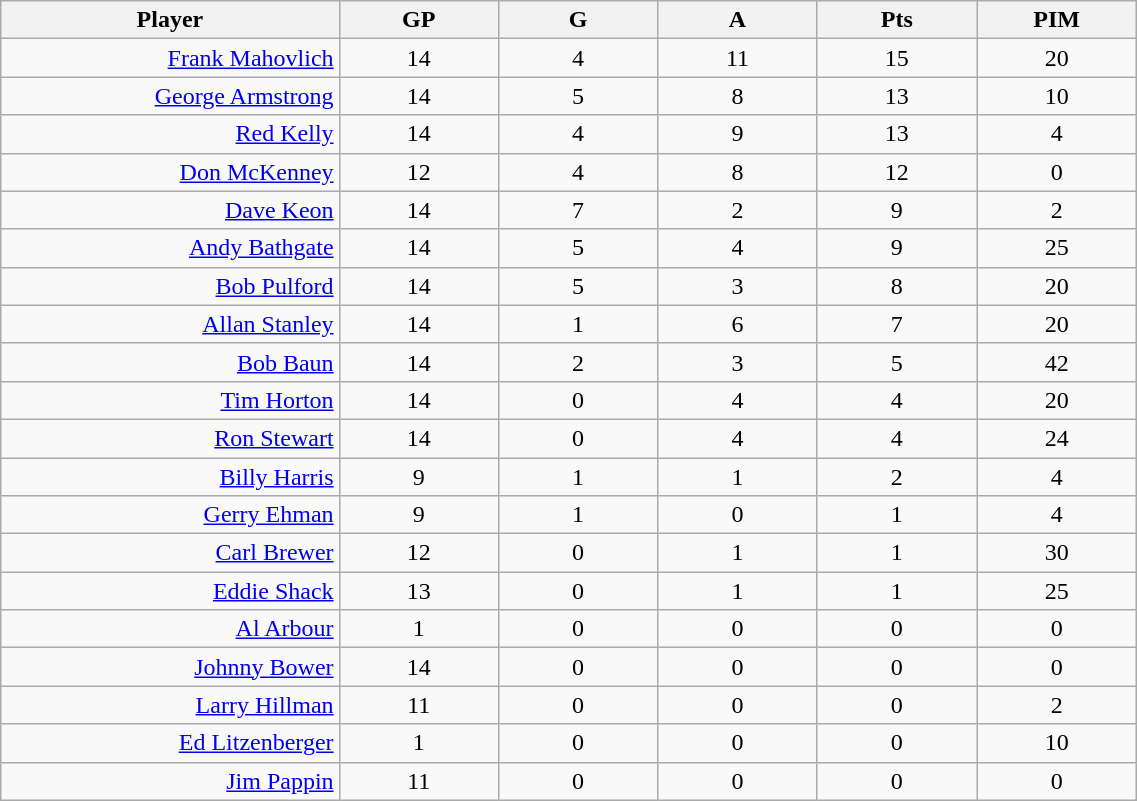<table class="wikitable sortable" width="60%">
<tr ALIGN="center">
<th bgcolor="#DDDDFF" width="10%">Player</th>
<th bgcolor="#DDDDFF" width="5%">GP</th>
<th bgcolor="#DDDDFF" width="5%">G</th>
<th bgcolor="#DDDDFF" width="5%">A</th>
<th bgcolor="#DDDDFF" width="5%">Pts</th>
<th bgcolor="#DDDDFF" width="5%">PIM</th>
</tr>
<tr align="center">
<td align="right"><a href='#'>Frank Mahovlich</a></td>
<td>14</td>
<td>4</td>
<td>11</td>
<td>15</td>
<td>20</td>
</tr>
<tr align="center">
<td align="right"><a href='#'>George Armstrong</a></td>
<td>14</td>
<td>5</td>
<td>8</td>
<td>13</td>
<td>10</td>
</tr>
<tr align="center">
<td align="right"><a href='#'>Red Kelly</a></td>
<td>14</td>
<td>4</td>
<td>9</td>
<td>13</td>
<td>4</td>
</tr>
<tr align="center">
<td align="right"><a href='#'>Don McKenney</a></td>
<td>12</td>
<td>4</td>
<td>8</td>
<td>12</td>
<td>0</td>
</tr>
<tr align="center">
<td align="right"><a href='#'>Dave Keon</a></td>
<td>14</td>
<td>7</td>
<td>2</td>
<td>9</td>
<td>2</td>
</tr>
<tr align="center">
<td align="right"><a href='#'>Andy Bathgate</a></td>
<td>14</td>
<td>5</td>
<td>4</td>
<td>9</td>
<td>25</td>
</tr>
<tr align="center">
<td align="right"><a href='#'>Bob Pulford</a></td>
<td>14</td>
<td>5</td>
<td>3</td>
<td>8</td>
<td>20</td>
</tr>
<tr align="center">
<td align="right"><a href='#'>Allan Stanley</a></td>
<td>14</td>
<td>1</td>
<td>6</td>
<td>7</td>
<td>20</td>
</tr>
<tr align="center">
<td align="right"><a href='#'>Bob Baun</a></td>
<td>14</td>
<td>2</td>
<td>3</td>
<td>5</td>
<td>42</td>
</tr>
<tr align="center">
<td align="right"><a href='#'>Tim Horton</a></td>
<td>14</td>
<td>0</td>
<td>4</td>
<td>4</td>
<td>20</td>
</tr>
<tr align="center">
<td align="right"><a href='#'>Ron Stewart</a></td>
<td>14</td>
<td>0</td>
<td>4</td>
<td>4</td>
<td>24</td>
</tr>
<tr align="center">
<td align="right"><a href='#'>Billy Harris</a></td>
<td>9</td>
<td>1</td>
<td>1</td>
<td>2</td>
<td>4</td>
</tr>
<tr align="center">
<td align="right"><a href='#'>Gerry Ehman</a></td>
<td>9</td>
<td>1</td>
<td>0</td>
<td>1</td>
<td>4</td>
</tr>
<tr align="center">
<td align="right"><a href='#'>Carl Brewer</a></td>
<td>12</td>
<td>0</td>
<td>1</td>
<td>1</td>
<td>30</td>
</tr>
<tr align="center">
<td align="right"><a href='#'>Eddie Shack</a></td>
<td>13</td>
<td>0</td>
<td>1</td>
<td>1</td>
<td>25</td>
</tr>
<tr align="center">
<td align="right"><a href='#'>Al Arbour</a></td>
<td>1</td>
<td>0</td>
<td>0</td>
<td>0</td>
<td>0</td>
</tr>
<tr align="center">
<td align="right"><a href='#'>Johnny Bower</a></td>
<td>14</td>
<td>0</td>
<td>0</td>
<td>0</td>
<td>0</td>
</tr>
<tr align="center">
<td align="right"><a href='#'>Larry Hillman</a></td>
<td>11</td>
<td>0</td>
<td>0</td>
<td>0</td>
<td>2</td>
</tr>
<tr align="center">
<td align="right"><a href='#'>Ed Litzenberger</a></td>
<td>1</td>
<td>0</td>
<td>0</td>
<td>0</td>
<td>10</td>
</tr>
<tr align="center">
<td align="right"><a href='#'>Jim Pappin</a></td>
<td>11</td>
<td>0</td>
<td>0</td>
<td>0</td>
<td>0</td>
</tr>
</table>
